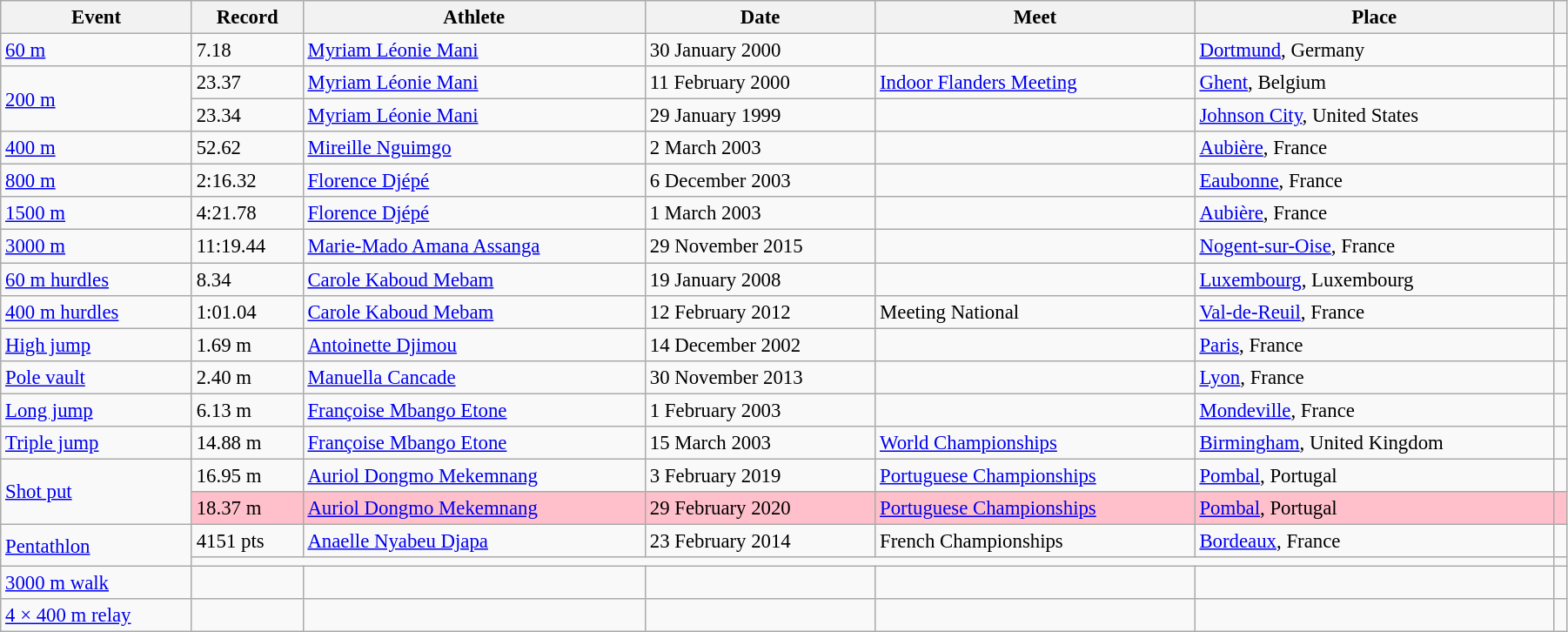<table class="wikitable" style="font-size:95%; width: 95%;">
<tr>
<th>Event</th>
<th>Record</th>
<th>Athlete</th>
<th>Date</th>
<th>Meet</th>
<th>Place</th>
<th></th>
</tr>
<tr>
<td><a href='#'>60 m</a></td>
<td>7.18</td>
<td><a href='#'>Myriam Léonie Mani</a></td>
<td>30 January 2000</td>
<td></td>
<td><a href='#'>Dortmund</a>, Germany</td>
<td></td>
</tr>
<tr>
<td rowspan=2><a href='#'>200 m</a></td>
<td>23.37</td>
<td><a href='#'>Myriam Léonie Mani</a></td>
<td>11 February 2000</td>
<td><a href='#'>Indoor Flanders Meeting</a></td>
<td><a href='#'>Ghent</a>, Belgium</td>
<td></td>
</tr>
<tr>
<td>23.34 </td>
<td><a href='#'>Myriam Léonie Mani</a></td>
<td>29 January 1999</td>
<td></td>
<td><a href='#'>Johnson City</a>, United States</td>
<td></td>
</tr>
<tr>
<td><a href='#'>400 m</a></td>
<td>52.62</td>
<td><a href='#'>Mireille Nguimgo</a></td>
<td>2 March 2003</td>
<td></td>
<td><a href='#'>Aubière</a>, France</td>
<td></td>
</tr>
<tr>
<td><a href='#'>800 m</a></td>
<td>2:16.32</td>
<td><a href='#'>Florence Djépé</a></td>
<td>6 December 2003</td>
<td></td>
<td><a href='#'>Eaubonne</a>, France</td>
<td></td>
</tr>
<tr>
<td><a href='#'>1500 m</a></td>
<td>4:21.78</td>
<td><a href='#'>Florence Djépé</a></td>
<td>1 March 2003</td>
<td></td>
<td><a href='#'>Aubière</a>, France</td>
<td></td>
</tr>
<tr>
<td><a href='#'>3000 m</a></td>
<td>11:19.44</td>
<td><a href='#'>Marie-Mado Amana Assanga</a></td>
<td>29 November 2015</td>
<td></td>
<td><a href='#'>Nogent-sur-Oise</a>, France</td>
<td></td>
</tr>
<tr>
<td><a href='#'>60 m hurdles</a></td>
<td>8.34</td>
<td><a href='#'>Carole Kaboud Mebam</a></td>
<td>19 January 2008</td>
<td></td>
<td><a href='#'>Luxembourg</a>, Luxembourg</td>
<td></td>
</tr>
<tr>
<td><a href='#'>400 m hurdles</a></td>
<td>1:01.04</td>
<td><a href='#'>Carole Kaboud Mebam</a></td>
<td>12 February 2012</td>
<td>Meeting National</td>
<td><a href='#'>Val-de-Reuil</a>, France</td>
<td></td>
</tr>
<tr>
<td><a href='#'>High jump</a></td>
<td>1.69 m</td>
<td><a href='#'>Antoinette Djimou</a></td>
<td>14 December 2002</td>
<td></td>
<td><a href='#'>Paris</a>, France</td>
<td></td>
</tr>
<tr>
<td><a href='#'>Pole vault</a></td>
<td>2.40 m</td>
<td><a href='#'>Manuella Cancade</a></td>
<td>30 November 2013</td>
<td></td>
<td><a href='#'>Lyon</a>, France</td>
<td></td>
</tr>
<tr>
<td><a href='#'>Long jump</a></td>
<td>6.13 m</td>
<td><a href='#'>Françoise Mbango Etone</a></td>
<td>1 February 2003</td>
<td></td>
<td><a href='#'>Mondeville</a>, France</td>
<td></td>
</tr>
<tr>
<td><a href='#'>Triple jump</a></td>
<td>14.88 m</td>
<td><a href='#'>Françoise Mbango Etone</a></td>
<td>15 March 2003</td>
<td><a href='#'>World Championships</a></td>
<td><a href='#'>Birmingham</a>, United Kingdom</td>
<td></td>
</tr>
<tr>
<td rowspan=2><a href='#'>Shot put</a></td>
<td>16.95 m</td>
<td><a href='#'>Auriol Dongmo Mekemnang</a> </td>
<td>3 February 2019</td>
<td><a href='#'>Portuguese Championships</a></td>
<td><a href='#'>Pombal</a>, Portugal</td>
<td></td>
</tr>
<tr style="background:pink">
<td>18.37 m</td>
<td><a href='#'>Auriol Dongmo Mekemnang</a> </td>
<td>29 February 2020</td>
<td><a href='#'>Portuguese Championships</a></td>
<td><a href='#'>Pombal</a>, Portugal</td>
<td></td>
</tr>
<tr>
<td rowspan=2><a href='#'>Pentathlon</a></td>
<td>4151 pts</td>
<td><a href='#'>Anaelle Nyabeu Djapa</a></td>
<td>23 February 2014</td>
<td>French Championships</td>
<td><a href='#'>Bordeaux</a>, France</td>
<td></td>
</tr>
<tr>
<td colspan=5></td>
<td></td>
</tr>
<tr>
<td><a href='#'>3000 m walk</a></td>
<td></td>
<td></td>
<td></td>
<td></td>
<td></td>
<td></td>
</tr>
<tr>
<td><a href='#'>4 × 400 m relay</a></td>
<td></td>
<td></td>
<td></td>
<td></td>
<td></td>
<td></td>
</tr>
</table>
